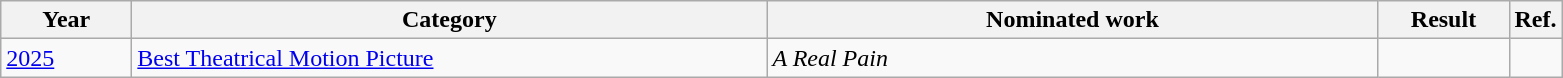<table class="wikitable plainrowheaders">
<tr>
<th scope="col" style="width:5em;">Year</th>
<th scope="col" style="width:26em;">Category</th>
<th scope="col" style="width:25em;">Nominated work</th>
<th scope="col" style="width:5em;">Result</th>
<th>Ref.</th>
</tr>
<tr>
<td><a href='#'>2025</a></td>
<td><a href='#'>Best Theatrical Motion Picture</a></td>
<td><em>A Real Pain</em></td>
<td></td>
<td></td>
</tr>
</table>
